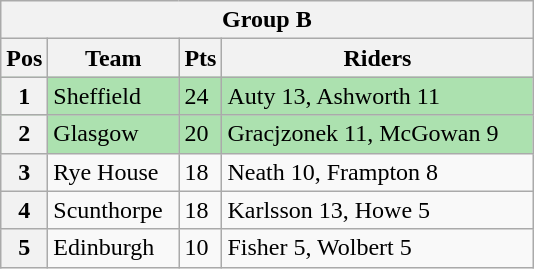<table class="wikitable">
<tr>
<th colspan="4">Group B</th>
</tr>
<tr>
<th width=20>Pos</th>
<th width=80>Team</th>
<th width=20>Pts</th>
<th width=200>Riders</th>
</tr>
<tr style="background:#ACE1AF;">
<th>1</th>
<td>Sheffield</td>
<td>24</td>
<td>Auty 13, Ashworth 11</td>
</tr>
<tr style="background:#ACE1AF;">
<th>2</th>
<td>Glasgow</td>
<td>20</td>
<td>Gracjzonek 11, McGowan 9</td>
</tr>
<tr>
<th>3</th>
<td>Rye House</td>
<td>18</td>
<td>Neath 10, Frampton 8</td>
</tr>
<tr>
<th>4</th>
<td>Scunthorpe</td>
<td>18</td>
<td>Karlsson 13, Howe 5</td>
</tr>
<tr>
<th>5</th>
<td>Edinburgh</td>
<td>10</td>
<td>Fisher 5, Wolbert 5</td>
</tr>
</table>
